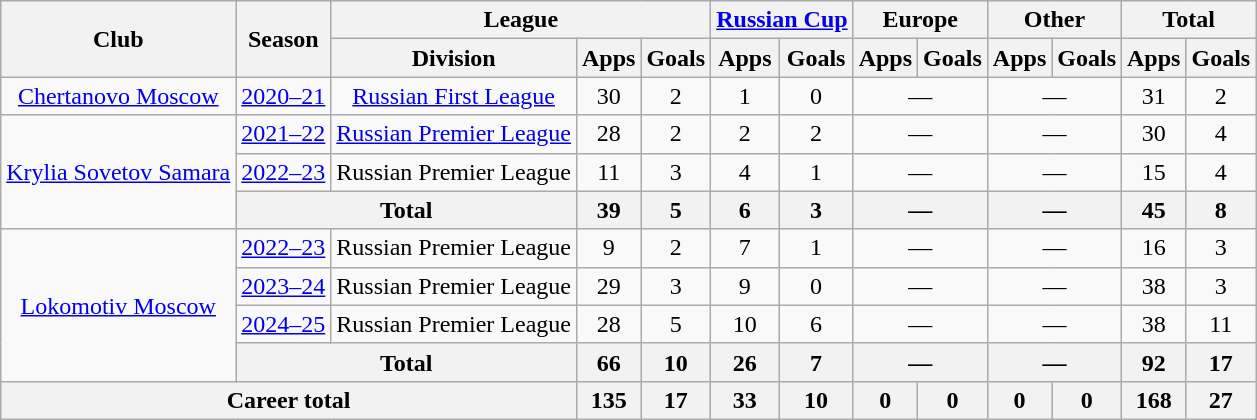<table class="wikitable" style="text-align: center;">
<tr>
<th rowspan="2">Club</th>
<th rowspan="2">Season</th>
<th colspan="3">League</th>
<th colspan="2"><a href='#'>Russian Cup</a></th>
<th colspan="2">Europe</th>
<th colspan="2">Other</th>
<th colspan="2">Total</th>
</tr>
<tr>
<th>Division</th>
<th>Apps</th>
<th>Goals</th>
<th>Apps</th>
<th>Goals</th>
<th>Apps</th>
<th>Goals</th>
<th>Apps</th>
<th>Goals</th>
<th>Apps</th>
<th>Goals</th>
</tr>
<tr>
<td><a href='#'>Chertanovo Moscow</a></td>
<td><a href='#'>2020–21</a></td>
<td><a href='#'>Russian First League</a></td>
<td>30</td>
<td>2</td>
<td>1</td>
<td>0</td>
<td colspan="2">—</td>
<td colspan="2">—</td>
<td>31</td>
<td>2</td>
</tr>
<tr>
<td rowspan="3"><a href='#'>Krylia Sovetov Samara</a></td>
<td><a href='#'>2021–22</a></td>
<td><a href='#'>Russian Premier League</a></td>
<td>28</td>
<td>2</td>
<td>2</td>
<td>2</td>
<td colspan="2">—</td>
<td colspan="2">—</td>
<td>30</td>
<td>4</td>
</tr>
<tr>
<td><a href='#'>2022–23</a></td>
<td>Russian Premier League</td>
<td>11</td>
<td>3</td>
<td>4</td>
<td>1</td>
<td colspan="2">—</td>
<td colspan="2">—</td>
<td>15</td>
<td>4</td>
</tr>
<tr>
<th colspan="2">Total</th>
<th>39</th>
<th>5</th>
<th>6</th>
<th>3</th>
<th colspan="2">—</th>
<th colspan="2">—</th>
<th>45</th>
<th>8</th>
</tr>
<tr>
<td rowspan="4"><a href='#'>Lokomotiv Moscow</a></td>
<td><a href='#'>2022–23</a></td>
<td>Russian Premier League</td>
<td>9</td>
<td>2</td>
<td>7</td>
<td>1</td>
<td colspan="2">—</td>
<td colspan="2">—</td>
<td>16</td>
<td>3</td>
</tr>
<tr>
<td><a href='#'>2023–24</a></td>
<td>Russian Premier League</td>
<td>29</td>
<td>3</td>
<td>9</td>
<td>0</td>
<td colspan="2">—</td>
<td colspan="2">—</td>
<td>38</td>
<td>3</td>
</tr>
<tr>
<td><a href='#'>2024–25</a></td>
<td>Russian Premier League</td>
<td>28</td>
<td>5</td>
<td>10</td>
<td>6</td>
<td colspan="2">—</td>
<td colspan="2">—</td>
<td>38</td>
<td>11</td>
</tr>
<tr>
<th colspan="2">Total</th>
<th>66</th>
<th>10</th>
<th>26</th>
<th>7</th>
<th colspan="2">—</th>
<th colspan="2">—</th>
<th>92</th>
<th>17</th>
</tr>
<tr>
<th colspan="3">Career total</th>
<th>135</th>
<th>17</th>
<th>33</th>
<th>10</th>
<th>0</th>
<th>0</th>
<th>0</th>
<th>0</th>
<th>168</th>
<th>27</th>
</tr>
</table>
